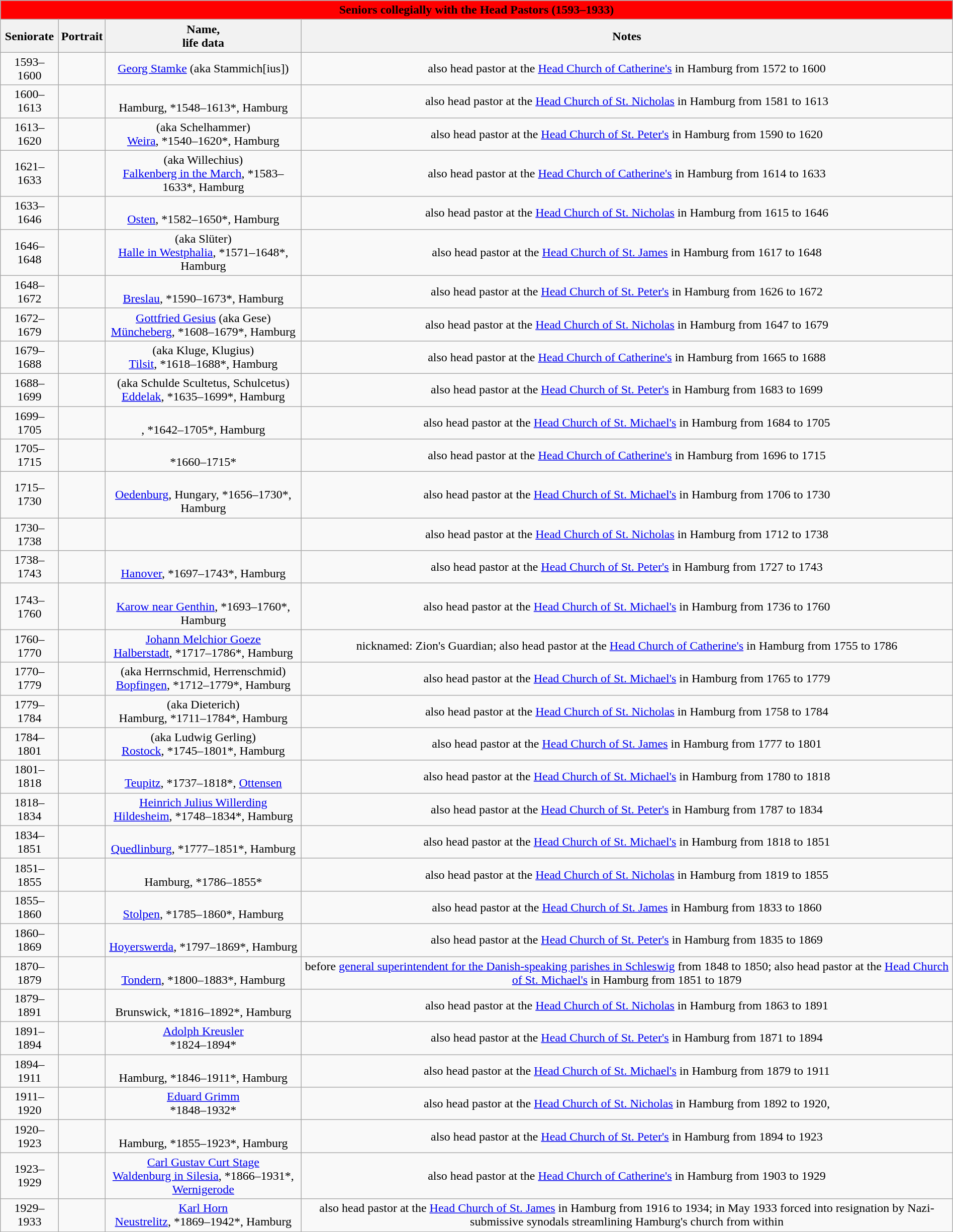<table width=100% class="wikitable">
<tr>
<td colspan="4" bgcolor=red align=center><span><strong>Seniors collegially with the Head Pastors (1593–1933)</strong></span></td>
</tr>
<tr>
<th>Seniorate</th>
<th>Portrait</th>
<th>Name, <br>life data</th>
<th>Notes</th>
</tr>
<tr>
<td align=center>1593–1600</td>
<td align=center></td>
<td align="center"><a href='#'>Georg Stamke</a> (aka Stammich[ius])<br><small></small></td>
<td align="center">also head pastor at the <a href='#'>Head Church of Catherine's</a> in Hamburg from 1572 to 1600</td>
</tr>
<tr>
<td align=center>1600–1613</td>
<td align=center></td>
<td align="center"><br>Hamburg, *1548–1613*, Hamburg<small></small></td>
<td align="center">also head pastor at the <a href='#'>Head Church of St. Nicholas</a> in Hamburg from 1581 to 1613</td>
</tr>
<tr>
<td align=center>1613–1620</td>
<td align=center></td>
<td align="center"> (aka Schelhammer)<br><a href='#'>Weira</a>, *1540–1620*, Hamburg<small></small></td>
<td align="center">also head pastor at the <a href='#'>Head Church of St. Peter's</a> in Hamburg from 1590 to 1620</td>
</tr>
<tr>
<td align=center>1621–1633</td>
<td align=center></td>
<td align="center"> (aka Willechius)<br><a href='#'>Falkenberg in the March</a>, *1583–1633*, Hamburg<small></small></td>
<td align="center">also head pastor at the <a href='#'>Head Church of Catherine's</a> in Hamburg from 1614 to 1633</td>
</tr>
<tr>
<td align=center>1633–1646</td>
<td align=center></td>
<td align="center"><br><a href='#'>Osten</a>, *1582–1650*, Hamburg<small></small></td>
<td align="center">also head pastor at the <a href='#'>Head Church of St. Nicholas</a> in Hamburg from 1615 to 1646</td>
</tr>
<tr>
<td align=center>1646–1648</td>
<td align=center></td>
<td align="center"> (aka Slüter)<br><a href='#'>Halle in Westphalia</a>, *1571–1648*, Hamburg<small></small></td>
<td align="center">also head pastor at the <a href='#'>Head Church of St. James</a> in Hamburg from 1617 to 1648</td>
</tr>
<tr>
<td align=center>1648–1672</td>
<td align=center></td>
<td align="center"><br><a href='#'>Breslau</a>, *1590–1673*, Hamburg<small></small></td>
<td align="center">also head pastor at the <a href='#'>Head Church of St. Peter's</a> in Hamburg from 1626 to 1672</td>
</tr>
<tr>
<td align=center>1672–1679</td>
<td align=center></td>
<td align="center"><a href='#'>Gottfried Gesius</a> (aka Gese)<br><a href='#'>Müncheberg</a>, *1608–1679*, Hamburg</td>
<td align="center">also head pastor at the <a href='#'>Head Church of St. Nicholas</a> in Hamburg from 1647 to 1679</td>
</tr>
<tr>
<td align=center>1679–1688</td>
<td align=center></td>
<td align="center"> (aka Kluge, Klugius)<br><a href='#'>Tilsit</a>, *1618–1688*, Hamburg<small></small></td>
<td align="center">also head pastor at the <a href='#'>Head Church of Catherine's</a> in Hamburg from 1665 to 1688</td>
</tr>
<tr>
<td align=center>1688–1699</td>
<td align=center></td>
<td align="center"> (aka Schulde Scultetus, Schulcetus)<br> <a href='#'>Eddelak</a>, *1635–1699*, Hamburg<small></small></td>
<td align="center">also head pastor at the <a href='#'>Head Church of St. Peter's</a> in Hamburg from 1683 to 1699</td>
</tr>
<tr>
<td align=center>1699–1705</td>
<td align=center></td>
<td align="center"><br>, *1642–1705*, Hamburg<small></small></td>
<td align="center">also head pastor at the <a href='#'>Head Church of St. Michael's</a> in Hamburg from 1684 to 1705</td>
</tr>
<tr>
<td align=center>1705–1715</td>
<td align=center></td>
<td align="center"><br>*1660–1715*</td>
<td align="center">also head pastor at the <a href='#'>Head Church of Catherine's</a> in Hamburg from 1696 to 1715</td>
</tr>
<tr>
<td align=center>1715–1730</td>
<td align=center></td>
<td align="center"><br><a href='#'>Oedenburg</a>, Hungary, *1656–1730*, Hamburg<small></small></td>
<td align="center">also head pastor at the <a href='#'>Head Church of St. Michael's</a> in Hamburg from 1706 to 1730</td>
</tr>
<tr>
<td align=center>1730–1738</td>
<td align=center></td>
<td align="center"><br><small></small></td>
<td align="center">also head pastor at the <a href='#'>Head Church of St. Nicholas</a> in Hamburg from 1712 to 1738</td>
</tr>
<tr>
<td align=center>1738–1743</td>
<td align=center></td>
<td align="center"><br><a href='#'>Hanover</a>, *1697–1743*, Hamburg<small></small></td>
<td align="center">also head pastor at the <a href='#'>Head Church of St. Peter's</a> in Hamburg from 1727 to 1743</td>
</tr>
<tr>
<td align=center>1743–1760</td>
<td align=center></td>
<td align="center"><br><a href='#'>Karow near Genthin</a>, *1693–1760*, Hamburg<small></small></td>
<td align="center">also head pastor at the <a href='#'>Head Church of St. Michael's</a> in Hamburg from 1736 to 1760</td>
</tr>
<tr>
<td align=center>1760–1770</td>
<td align=center></td>
<td align="center"><a href='#'>Johann Melchior Goeze</a><br><a href='#'>Halberstadt</a>, *1717–1786*, Hamburg<small></small></td>
<td align="center">nicknamed: Zion's Guardian; also head pastor at the <a href='#'>Head Church of Catherine's</a> in Hamburg from 1755 to 1786</td>
</tr>
<tr>
<td align=center>1770–1779</td>
<td align=center></td>
<td align="center"> (aka Herrnschmid, Herrenschmid)<br><a href='#'>Bopfingen</a>, *1712–1779*, Hamburg<small></small></td>
<td align="center">also head pastor at the <a href='#'>Head Church of St. Michael's</a> in Hamburg from 1765 to 1779</td>
</tr>
<tr>
<td align=center>1779–1784</td>
<td align=center></td>
<td align="center"> (aka Dieterich)<br>Hamburg, *1711–1784*, Hamburg<small></small></td>
<td align="center">also head pastor at the <a href='#'>Head Church of St. Nicholas</a> in Hamburg from 1758 to 1784</td>
</tr>
<tr>
<td align=center>1784–1801</td>
<td align=center></td>
<td align="center"> (aka Ludwig Gerling)<br><a href='#'>Rostock</a>, *1745–1801*, Hamburg<small></small></td>
<td align="center">also head pastor at the <a href='#'>Head Church of St. James</a> in Hamburg from 1777 to 1801</td>
</tr>
<tr>
<td align=center>1801–1818</td>
<td align=center></td>
<td align="center"><br><a href='#'>Teupitz</a>, *1737–1818*, <a href='#'>Ottensen</a><small></small></td>
<td align="center">also head pastor at the <a href='#'>Head Church of St. Michael's</a> in Hamburg from 1780 to 1818</td>
</tr>
<tr>
<td align=center>1818–1834</td>
<td align=center></td>
<td align="center"><a href='#'>Heinrich Julius Willerding</a><br><a href='#'>Hildesheim</a>, *1748–1834*, Hamburg</td>
<td align="center">also head pastor at the <a href='#'>Head Church of St. Peter's</a> in Hamburg from 1787 to 1834</td>
</tr>
<tr>
<td align=center>1834–1851</td>
<td align=center></td>
<td align="center"><br><a href='#'>Quedlinburg</a>, *1777–1851*, Hamburg<small></small></td>
<td align="center">also head pastor at the <a href='#'>Head Church of St. Michael's</a> in Hamburg from 1818 to 1851</td>
</tr>
<tr>
<td align=center>1851–1855</td>
<td align=center></td>
<td align="center"><br>Hamburg, *1786–1855*</td>
<td align="center">also head pastor at the <a href='#'>Head Church of St. Nicholas</a> in Hamburg from 1819 to 1855</td>
</tr>
<tr>
<td align=center>1855–1860</td>
<td align=center></td>
<td align="center"><br><a href='#'>Stolpen</a>, *1785–1860*, Hamburg<small></small></td>
<td align="center">also head pastor at the <a href='#'>Head Church of St. James</a> in Hamburg from 1833 to 1860</td>
</tr>
<tr>
<td align=center>1860–1869</td>
<td align=center></td>
<td align="center"><br><a href='#'>Hoyerswerda</a>, *1797–1869*, Hamburg<small></small></td>
<td align="center">also head pastor at the <a href='#'>Head Church of St. Peter's</a> in Hamburg from 1835 to 1869</td>
</tr>
<tr>
<td align=center>1870–1879</td>
<td align=center></td>
<td align="center"><br><a href='#'>Tondern</a>, *1800–1883*, Hamburg<small></small></td>
<td align="center">before <a href='#'>general superintendent for the Danish-speaking parishes in Schleswig</a> from 1848 to 1850; also head pastor at the <a href='#'>Head Church of St. Michael's</a> in Hamburg from 1851 to 1879</td>
</tr>
<tr>
<td align=center>1879–1891</td>
<td align=center></td>
<td align="center"><br>Brunswick, *1816–1892*, Hamburg<small></small></td>
<td align="center">also head pastor at the <a href='#'>Head Church of St. Nicholas</a> in Hamburg from 1863 to 1891</td>
</tr>
<tr>
<td align=center>1891–1894</td>
<td align=center></td>
<td align="center"><a href='#'>Adolph Kreusler</a><br>*1824–1894*<small></small></td>
<td align="center">also head pastor at the <a href='#'>Head Church of St. Peter's</a> in Hamburg from 1871 to 1894</td>
</tr>
<tr>
<td align=center>1894–1911</td>
<td align=center></td>
<td align="center"><br>Hamburg, *1846–1911*, Hamburg<small></small></td>
<td align="center">also head pastor at the <a href='#'>Head Church of St. Michael's</a> in Hamburg from 1879 to 1911</td>
</tr>
<tr>
<td align=center>1911–1920</td>
<td align=center></td>
<td align="center"><a href='#'>Eduard Grimm</a><br>*1848–1932*</td>
<td align="center">also head pastor at the <a href='#'>Head Church of St. Nicholas</a> in Hamburg from 1892 to 1920,</td>
</tr>
<tr>
<td align=center>1920–1923</td>
<td align=center></td>
<td align="center"><br>Hamburg, *1855–1923*, Hamburg<small></small></td>
<td align="center">also head pastor at the <a href='#'>Head Church of St. Peter's</a> in Hamburg from 1894 to 1923</td>
</tr>
<tr>
<td align=center>1923–1929</td>
<td align=center></td>
<td align="center"><a href='#'>Carl Gustav Curt Stage</a><br><a href='#'>Waldenburg in Silesia</a>, *1866–1931*, <a href='#'>Wernigerode</a></td>
<td align="center">also head pastor at the <a href='#'>Head Church of Catherine's</a> in Hamburg from 1903 to 1929</td>
</tr>
<tr>
<td align=center>1929–1933</td>
<td align=center></td>
<td align="center"><a href='#'>Karl Horn</a><br><a href='#'>Neustrelitz</a>, *1869–1942*, Hamburg</td>
<td align="center">also head pastor at the <a href='#'>Head Church of St. James</a> in Hamburg from 1916 to 1934; in May 1933 forced into resignation by Nazi-submissive synodals streamlining Hamburg's church from within</td>
</tr>
<tr>
</tr>
</table>
